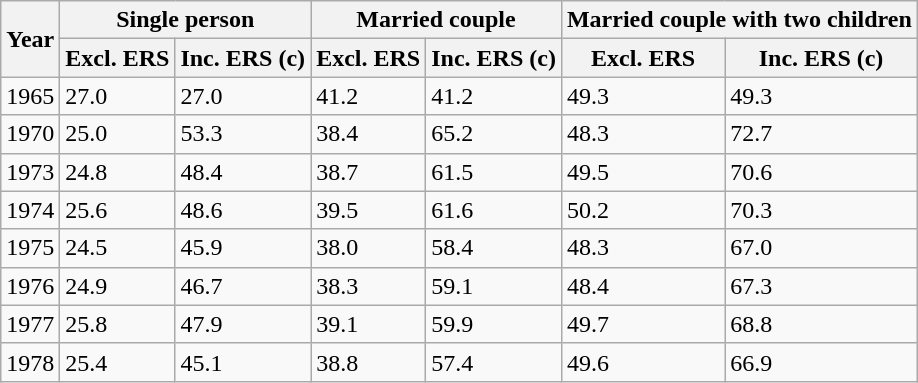<table class="wikitable sortable">
<tr>
<th rowspan="2">Year</th>
<th colspan="2">Single person</th>
<th colspan="2">Married couple</th>
<th colspan="2">Married couple with two children</th>
</tr>
<tr>
<th>Excl. ERS</th>
<th>Inc. ERS (c)</th>
<th>Excl. ERS</th>
<th>Inc. ERS (c)</th>
<th>Excl. ERS</th>
<th>Inc. ERS (c)</th>
</tr>
<tr>
<td>1965</td>
<td>27.0</td>
<td>27.0</td>
<td>41.2</td>
<td>41.2</td>
<td>49.3</td>
<td>49.3</td>
</tr>
<tr>
<td>1970</td>
<td>25.0</td>
<td>53.3</td>
<td>38.4</td>
<td>65.2</td>
<td>48.3</td>
<td>72.7</td>
</tr>
<tr>
<td>1973</td>
<td>24.8</td>
<td>48.4</td>
<td>38.7</td>
<td>61.5</td>
<td>49.5</td>
<td>70.6</td>
</tr>
<tr>
<td>1974</td>
<td>25.6</td>
<td>48.6</td>
<td>39.5</td>
<td>61.6</td>
<td>50.2</td>
<td>70.3</td>
</tr>
<tr>
<td>1975</td>
<td>24.5</td>
<td>45.9</td>
<td>38.0</td>
<td>58.4</td>
<td>48.3</td>
<td>67.0</td>
</tr>
<tr>
<td>1976</td>
<td>24.9</td>
<td>46.7</td>
<td>38.3</td>
<td>59.1</td>
<td>48.4</td>
<td>67.3</td>
</tr>
<tr>
<td>1977</td>
<td>25.8</td>
<td>47.9</td>
<td>39.1</td>
<td>59.9</td>
<td>49.7</td>
<td>68.8</td>
</tr>
<tr>
<td>1978</td>
<td>25.4</td>
<td>45.1</td>
<td>38.8</td>
<td>57.4</td>
<td>49.6</td>
<td>66.9</td>
</tr>
</table>
